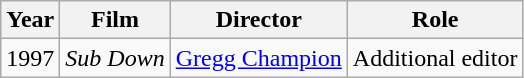<table class="wikitable">
<tr>
<th>Year</th>
<th>Film</th>
<th>Director</th>
<th>Role</th>
</tr>
<tr>
<td>1997</td>
<td><em>Sub Down</em></td>
<td><a href='#'>Gregg Champion</a></td>
<td>Additional editor</td>
</tr>
</table>
